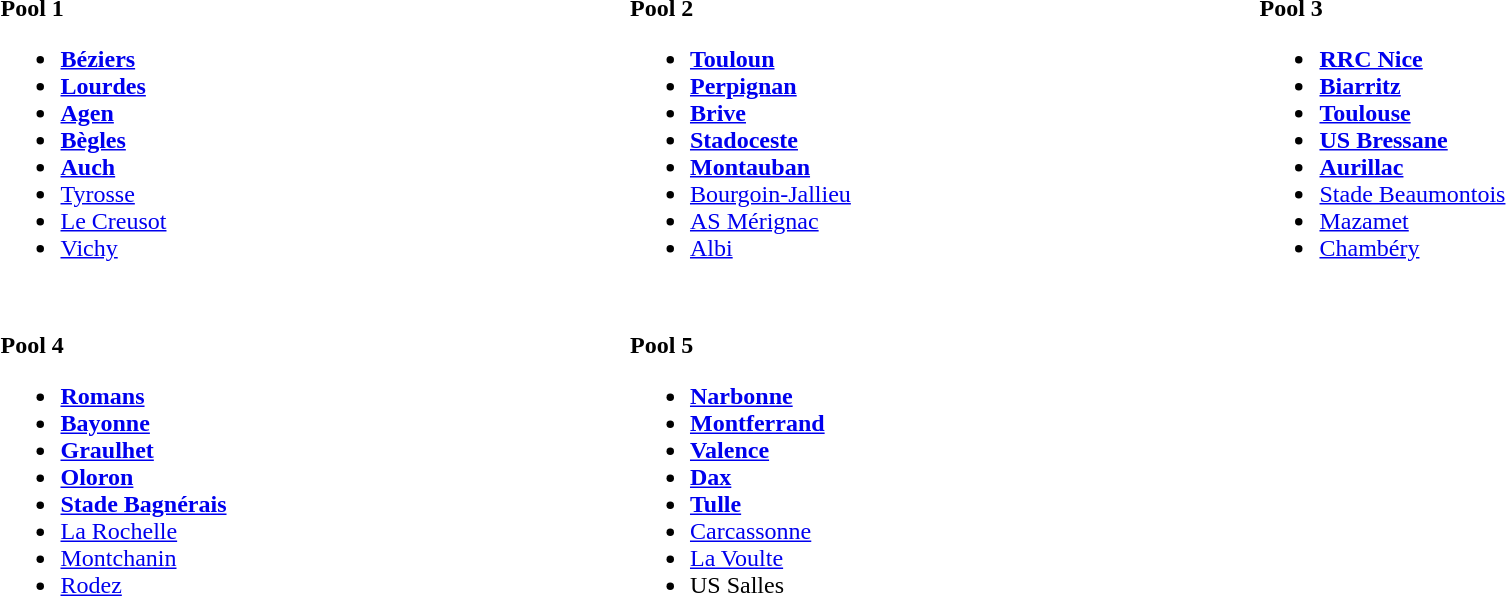<table width="100%" align="center" border="0" cellpadding="4" cellspacing="5">
<tr valign="top" align="left">
<td width="33%"><br><strong> Pool 1 </strong><ul><li><strong><a href='#'>Béziers</a></strong></li><li><strong><a href='#'>Lourdes</a></strong></li><li><strong><a href='#'>Agen</a></strong></li><li><strong><a href='#'>Bègles</a></strong></li><li><strong><a href='#'>Auch</a></strong></li><li><a href='#'>Tyrosse</a></li><li><a href='#'>Le Creusot</a></li><li><a href='#'>Vichy</a></li></ul></td>
<td width="33%"><br><strong> Pool 2 </strong><ul><li><strong><a href='#'>Touloun</a></strong></li><li><strong><a href='#'>Perpignan</a></strong></li><li><strong><a href='#'>Brive</a></strong></li><li><strong><a href='#'>Stadoceste</a></strong></li><li><strong><a href='#'>Montauban</a></strong></li><li><a href='#'>Bourgoin-Jallieu</a></li><li><a href='#'>AS Mérignac</a></li><li><a href='#'>Albi</a></li></ul></td>
<td width="33%"><br><strong> Pool 3 </strong><ul><li><strong><a href='#'>RRC Nice</a></strong></li><li><strong><a href='#'>Biarritz</a> </strong></li><li><strong><a href='#'>Toulouse</a></strong></li><li><strong><a href='#'>US Bressane</a></strong></li><li><strong><a href='#'>Aurillac</a></strong></li><li><a href='#'>Stade Beaumontois</a></li><li><a href='#'>Mazamet</a></li><li><a href='#'>Chambéry</a></li></ul></td>
</tr>
<tr valign="top" align="left">
<td width="33%"><br><strong> Pool 4 </strong><ul><li><strong><a href='#'>Romans</a></strong></li><li><strong><a href='#'>Bayonne</a></strong></li><li><strong><a href='#'>Graulhet</a></strong></li><li><strong><a href='#'>Oloron</a></strong></li><li><strong><a href='#'>Stade Bagnérais</a></strong></li><li><a href='#'>La Rochelle</a></li><li><a href='#'>Montchanin</a></li><li><a href='#'>Rodez</a></li></ul></td>
<td width="33%"><br><strong> Pool 5 </strong><ul><li><strong><a href='#'>Narbonne</a></strong></li><li><strong><a href='#'>Montferrand</a></strong></li><li><strong><a href='#'>Valence</a></strong></li><li><strong><a href='#'>Dax</a></strong></li><li><strong><a href='#'>Tulle</a></strong></li><li><a href='#'>Carcassonne</a></li><li><a href='#'>La Voulte</a></li><li>US Salles</li></ul></td>
<td width="33%"></td>
</tr>
</table>
